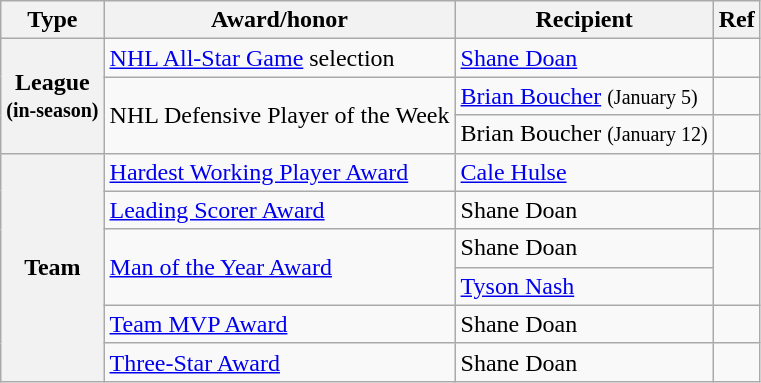<table class="wikitable">
<tr>
<th scope="col">Type</th>
<th scope="col">Award/honor</th>
<th scope="col">Recipient</th>
<th scope="col">Ref</th>
</tr>
<tr>
<th scope="row" rowspan="3">League<br><small>(in-season)</small></th>
<td><a href='#'>NHL All-Star Game</a> selection</td>
<td><a href='#'>Shane Doan</a></td>
<td></td>
</tr>
<tr>
<td rowspan="2">NHL Defensive Player of the Week</td>
<td><a href='#'>Brian Boucher</a> <small>(January 5)</small></td>
<td></td>
</tr>
<tr>
<td>Brian Boucher <small>(January 12)</small></td>
<td></td>
</tr>
<tr>
<th scope="row" rowspan="6">Team</th>
<td><a href='#'>Hardest Working Player Award</a></td>
<td><a href='#'>Cale Hulse</a></td>
<td></td>
</tr>
<tr>
<td><a href='#'>Leading Scorer Award</a></td>
<td>Shane Doan</td>
<td></td>
</tr>
<tr>
<td rowspan="2"><a href='#'>Man of the Year Award</a></td>
<td>Shane Doan</td>
<td rowspan="2"></td>
</tr>
<tr>
<td><a href='#'>Tyson Nash</a></td>
</tr>
<tr>
<td><a href='#'>Team MVP Award</a></td>
<td>Shane Doan</td>
<td></td>
</tr>
<tr>
<td><a href='#'>Three-Star Award</a></td>
<td>Shane Doan</td>
<td></td>
</tr>
</table>
